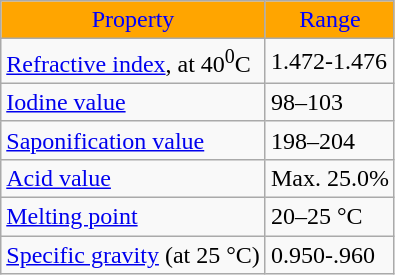<table class="wikitable">
<tr style="background:orange; color:blue; text-align:center;">
<td>Property</td>
<td>Range</td>
</tr>
<tr>
<td><a href='#'>Refractive index</a>, at 40<sup>0</sup>C</td>
<td>1.472-1.476</td>
</tr>
<tr>
<td><a href='#'>Iodine value</a></td>
<td>98–103</td>
</tr>
<tr>
<td><a href='#'>Saponification value</a></td>
<td>198–204</td>
</tr>
<tr>
<td><a href='#'>Acid value</a></td>
<td>Max. 25.0%</td>
</tr>
<tr>
<td><a href='#'>Melting point</a></td>
<td>20–25 °C</td>
</tr>
<tr>
<td><a href='#'>Specific gravity</a> (at 25 °C)</td>
<td>0.950-.960</td>
</tr>
</table>
